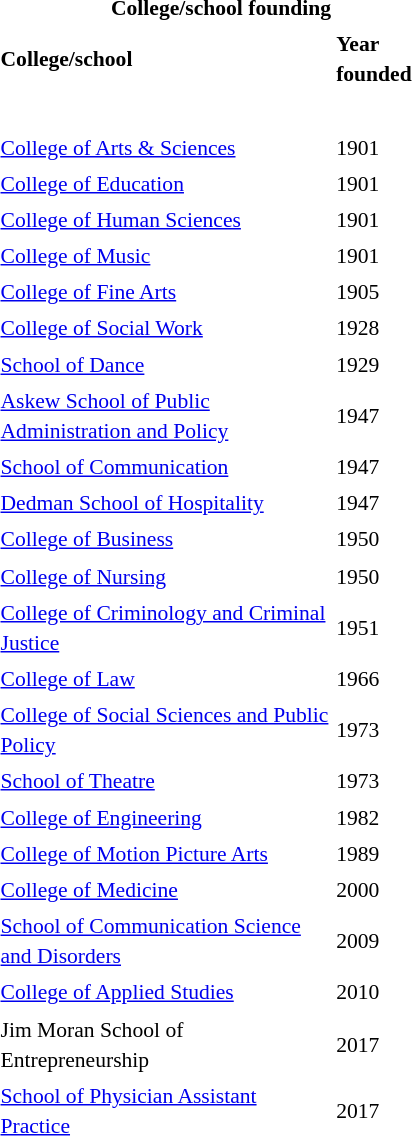<table class="toccolours" style="float:right; margin-left:1em; font-size:90%; line-height:1.4em; width:300px;">
<tr>
<th colspan="2" style="text-align: center;"><strong>College/school founding</strong></th>
</tr>
<tr>
<td><strong>College/school</strong></td>
<td><strong>Year founded</strong></td>
</tr>
<tr>
<td colspan="2"><br></td>
</tr>
<tr>
<td><a href='#'>College of Arts & Sciences</a></td>
<td>1901</td>
</tr>
<tr>
<td><a href='#'>College of Education</a></td>
<td>1901</td>
</tr>
<tr>
<td><a href='#'>College of Human Sciences</a></td>
<td>1901</td>
</tr>
<tr>
<td><a href='#'>College of Music</a></td>
<td>1901</td>
</tr>
<tr>
<td><a href='#'>College of Fine Arts</a></td>
<td>1905</td>
</tr>
<tr>
<td><a href='#'>College of Social Work</a></td>
<td>1928</td>
</tr>
<tr>
<td><a href='#'>School of Dance</a></td>
<td>1929</td>
</tr>
<tr>
<td><a href='#'>Askew School of Public Administration and Policy</a></td>
<td>1947</td>
</tr>
<tr>
<td><a href='#'>School of Communication</a></td>
<td>1947</td>
</tr>
<tr>
<td><a href='#'>Dedman School of Hospitality</a></td>
<td>1947</td>
</tr>
<tr>
<td><a href='#'>College of Business</a></td>
<td>1950</td>
</tr>
<tr>
<td><a href='#'>College of Nursing</a></td>
<td>1950</td>
</tr>
<tr>
<td><a href='#'>College of Criminology and Criminal Justice</a></td>
<td>1951</td>
</tr>
<tr>
<td><a href='#'>College of Law</a></td>
<td>1966</td>
</tr>
<tr>
<td><a href='#'>College of Social Sciences and Public Policy</a></td>
<td>1973</td>
</tr>
<tr>
<td><a href='#'>School of Theatre</a></td>
<td>1973</td>
</tr>
<tr>
<td><a href='#'>College of Engineering</a></td>
<td>1982</td>
</tr>
<tr>
<td><a href='#'>College of Motion Picture Arts</a></td>
<td>1989</td>
</tr>
<tr>
<td><a href='#'>College of Medicine</a></td>
<td>2000</td>
</tr>
<tr>
<td><a href='#'>School of Communication Science and Disorders</a></td>
<td>2009</td>
</tr>
<tr>
<td><a href='#'>College of Applied Studies</a></td>
<td>2010</td>
</tr>
<tr>
<td>Jim Moran School of Entrepreneurship</td>
<td>2017</td>
</tr>
<tr>
<td><a href='#'>School of Physician Assistant Practice</a></td>
<td>2017</td>
</tr>
</table>
